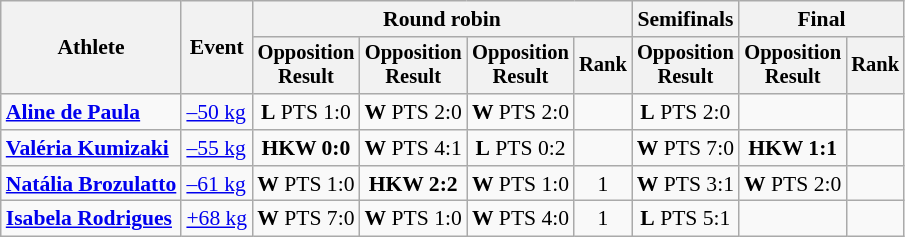<table class="wikitable" style="font-size:90%">
<tr>
<th rowspan=2>Athlete</th>
<th rowspan=2>Event</th>
<th colspan=4>Round robin</th>
<th>Semifinals</th>
<th colspan=2>Final</th>
</tr>
<tr style="font-size:95%">
<th>Opposition<br>Result</th>
<th>Opposition<br>Result</th>
<th>Opposition<br>Result</th>
<th>Rank</th>
<th>Opposition<br>Result</th>
<th>Opposition<br>Result</th>
<th>Rank</th>
</tr>
<tr align=center>
<td align=left><strong><a href='#'>Aline de Paula</a></strong></td>
<td align=left><a href='#'>–50 kg</a></td>
<td> <strong>L</strong> PTS 1:0</td>
<td> <strong>W</strong> PTS 2:0</td>
<td> <strong>W</strong> PTS 2:0</td>
<td></td>
<td><strong>L</strong> PTS 2:0</td>
<td></td>
<td></td>
</tr>
<tr align=center>
<td align=left><strong><a href='#'>Valéria Kumizaki</a></strong></td>
<td align=left><a href='#'>–55 kg</a></td>
<td> <strong>HKW 0:0</strong></td>
<td> <strong>W</strong> PTS 4:1</td>
<td> <strong>L</strong> PTS 0:2</td>
<td></td>
<td> <strong>W</strong> PTS 7:0</td>
<td> <strong>HKW 1:1</strong></td>
<td></td>
</tr>
<tr align=center>
<td align=left><strong><a href='#'>Natália Brozulatto</a></strong></td>
<td align=left><a href='#'>–61 kg</a></td>
<td> <strong>W</strong> PTS 1:0</td>
<td> <strong>HKW 2:2</strong></td>
<td> <strong>W</strong> PTS 1:0</td>
<td>1</td>
<td> <strong>W</strong> PTS 3:1</td>
<td> <strong>W</strong> PTS 2:0</td>
<td></td>
</tr>
<tr align=center>
<td align=left><strong><a href='#'>Isabela Rodrigues</a></strong></td>
<td align=left><a href='#'>+68 kg</a></td>
<td> <strong>W</strong> PTS 7:0</td>
<td> <strong>W</strong> PTS 1:0</td>
<td> <strong>W</strong> PTS 4:0</td>
<td>1</td>
<td> <strong>L</strong> PTS 5:1</td>
<td></td>
<td></td>
</tr>
</table>
